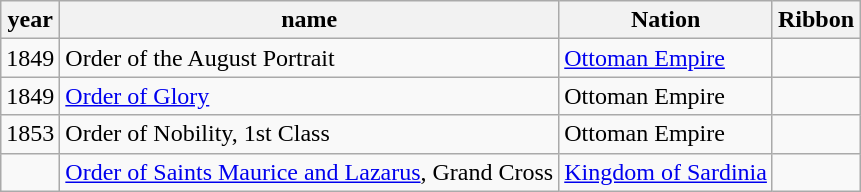<table class="wikitable">
<tr>
<th>year</th>
<th>name</th>
<th>Nation</th>
<th>Ribbon</th>
</tr>
<tr>
<td>1849</td>
<td>Order of the August Portrait</td>
<td><a href='#'>Ottoman Empire</a></td>
<td></td>
</tr>
<tr>
<td>1849</td>
<td><a href='#'>Order of Glory</a></td>
<td>Ottoman Empire</td>
<td></td>
</tr>
<tr>
<td>1853</td>
<td>Order of Nobility, 1st Class</td>
<td>Ottoman Empire</td>
<td></td>
</tr>
<tr>
<td></td>
<td><a href='#'>Order of Saints Maurice and Lazarus</a>, Grand Cross</td>
<td><a href='#'>Kingdom of Sardinia</a></td>
<td></td>
</tr>
</table>
